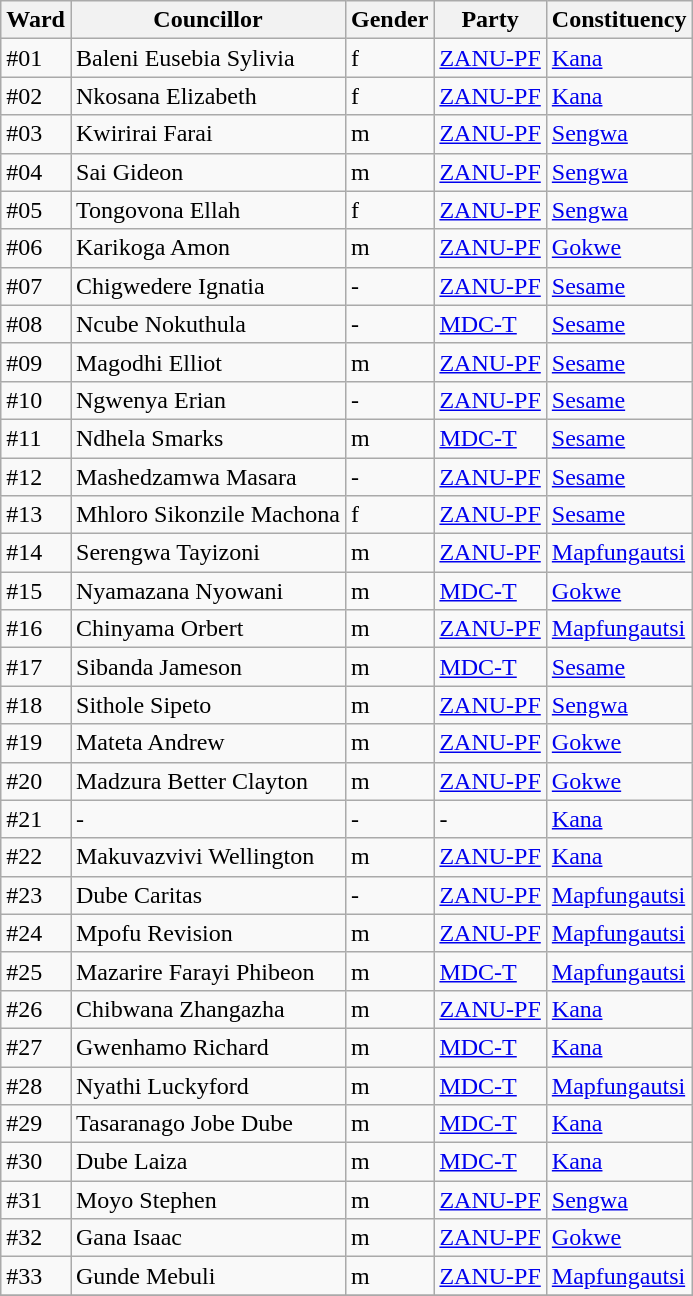<table class="wikitable sortable" style="font-size: 100%;">
<tr>
<th>Ward</th>
<th>Councillor</th>
<th>Gender</th>
<th>Party</th>
<th>Constituency</th>
</tr>
<tr>
<td>#01</td>
<td>Baleni Eusebia Sylivia</td>
<td>f</td>
<td><a href='#'>ZANU-PF</a></td>
<td><a href='#'>Kana</a></td>
</tr>
<tr>
<td>#02</td>
<td>Nkosana Elizabeth</td>
<td>f</td>
<td><a href='#'>ZANU-PF</a></td>
<td><a href='#'>Kana</a></td>
</tr>
<tr>
<td>#03</td>
<td>Kwirirai Farai</td>
<td>m</td>
<td><a href='#'>ZANU-PF</a></td>
<td><a href='#'>Sengwa</a></td>
</tr>
<tr>
<td>#04</td>
<td>Sai Gideon</td>
<td>m</td>
<td><a href='#'>ZANU-PF</a></td>
<td><a href='#'>Sengwa</a></td>
</tr>
<tr>
<td>#05</td>
<td>Tongovona Ellah</td>
<td>f</td>
<td><a href='#'>ZANU-PF</a></td>
<td><a href='#'>Sengwa</a></td>
</tr>
<tr>
<td>#06</td>
<td>Karikoga Amon</td>
<td>m</td>
<td><a href='#'>ZANU-PF</a></td>
<td><a href='#'>Gokwe</a></td>
</tr>
<tr>
<td>#07</td>
<td>Chigwedere Ignatia</td>
<td>-</td>
<td><a href='#'>ZANU-PF</a></td>
<td><a href='#'>Sesame</a></td>
</tr>
<tr>
<td>#08</td>
<td>Ncube Nokuthula</td>
<td>-</td>
<td><a href='#'>MDC-T</a></td>
<td><a href='#'>Sesame</a></td>
</tr>
<tr>
<td>#09</td>
<td>Magodhi Elliot</td>
<td>m</td>
<td><a href='#'>ZANU-PF</a></td>
<td><a href='#'>Sesame</a></td>
</tr>
<tr>
<td>#10</td>
<td>Ngwenya Erian</td>
<td>-</td>
<td><a href='#'>ZANU-PF</a></td>
<td><a href='#'>Sesame</a></td>
</tr>
<tr>
<td>#11</td>
<td>Ndhela Smarks</td>
<td>m</td>
<td><a href='#'>MDC-T</a></td>
<td><a href='#'>Sesame</a></td>
</tr>
<tr>
<td>#12</td>
<td>Mashedzamwa Masara</td>
<td>-</td>
<td><a href='#'>ZANU-PF</a></td>
<td><a href='#'>Sesame</a></td>
</tr>
<tr>
<td>#13</td>
<td>Mhloro Sikonzile Machona</td>
<td>f</td>
<td><a href='#'>ZANU-PF</a></td>
<td><a href='#'>Sesame</a></td>
</tr>
<tr>
<td>#14</td>
<td>Serengwa Tayizoni</td>
<td>m</td>
<td><a href='#'>ZANU-PF</a></td>
<td><a href='#'>Mapfungautsi</a></td>
</tr>
<tr>
<td>#15</td>
<td>Nyamazana Nyowani</td>
<td>m</td>
<td><a href='#'>MDC-T</a></td>
<td><a href='#'>Gokwe</a></td>
</tr>
<tr>
<td>#16</td>
<td>Chinyama Orbert</td>
<td>m</td>
<td><a href='#'>ZANU-PF</a></td>
<td><a href='#'>Mapfungautsi</a></td>
</tr>
<tr>
<td>#17</td>
<td>Sibanda Jameson</td>
<td>m</td>
<td><a href='#'>MDC-T</a></td>
<td><a href='#'>Sesame</a></td>
</tr>
<tr>
<td>#18</td>
<td>Sithole Sipeto</td>
<td>m</td>
<td><a href='#'>ZANU-PF</a></td>
<td><a href='#'>Sengwa</a></td>
</tr>
<tr>
<td>#19</td>
<td>Mateta Andrew</td>
<td>m</td>
<td><a href='#'>ZANU-PF</a></td>
<td><a href='#'>Gokwe</a></td>
</tr>
<tr>
<td>#20</td>
<td>Madzura Better Clayton</td>
<td>m</td>
<td><a href='#'>ZANU-PF</a></td>
<td><a href='#'>Gokwe</a></td>
</tr>
<tr>
<td>#21</td>
<td>-</td>
<td>-</td>
<td>-</td>
<td><a href='#'>Kana</a></td>
</tr>
<tr>
<td>#22</td>
<td>Makuvazvivi Wellington</td>
<td>m</td>
<td><a href='#'>ZANU-PF</a></td>
<td><a href='#'>Kana</a></td>
</tr>
<tr>
<td>#23</td>
<td>Dube Caritas</td>
<td>-</td>
<td><a href='#'>ZANU-PF</a></td>
<td><a href='#'>Mapfungautsi</a></td>
</tr>
<tr>
<td>#24</td>
<td>Mpofu Revision</td>
<td>m</td>
<td><a href='#'>ZANU-PF</a></td>
<td><a href='#'>Mapfungautsi</a></td>
</tr>
<tr>
<td>#25</td>
<td>Mazarire Farayi Phibeon</td>
<td>m</td>
<td><a href='#'>MDC-T</a></td>
<td><a href='#'>Mapfungautsi</a></td>
</tr>
<tr>
<td>#26</td>
<td>Chibwana Zhangazha</td>
<td>m</td>
<td><a href='#'>ZANU-PF</a></td>
<td><a href='#'>Kana</a></td>
</tr>
<tr>
<td>#27</td>
<td>Gwenhamo Richard</td>
<td>m</td>
<td><a href='#'>MDC-T</a></td>
<td><a href='#'>Kana</a></td>
</tr>
<tr>
<td>#28</td>
<td>Nyathi Luckyford</td>
<td>m</td>
<td><a href='#'>MDC-T</a></td>
<td><a href='#'>Mapfungautsi</a></td>
</tr>
<tr>
<td>#29</td>
<td>Tasaranago Jobe Dube</td>
<td>m</td>
<td><a href='#'>MDC-T</a></td>
<td><a href='#'>Kana</a></td>
</tr>
<tr>
<td>#30</td>
<td>Dube Laiza</td>
<td>m</td>
<td><a href='#'>MDC-T</a></td>
<td><a href='#'>Kana</a></td>
</tr>
<tr>
<td>#31</td>
<td>Moyo Stephen</td>
<td>m</td>
<td><a href='#'>ZANU-PF</a></td>
<td><a href='#'>Sengwa</a></td>
</tr>
<tr>
<td>#32</td>
<td>Gana Isaac</td>
<td>m</td>
<td><a href='#'>ZANU-PF</a></td>
<td><a href='#'>Gokwe</a></td>
</tr>
<tr>
<td>#33</td>
<td>Gunde Mebuli</td>
<td>m</td>
<td><a href='#'>ZANU-PF</a></td>
<td><a href='#'>Mapfungautsi</a></td>
</tr>
<tr>
</tr>
</table>
